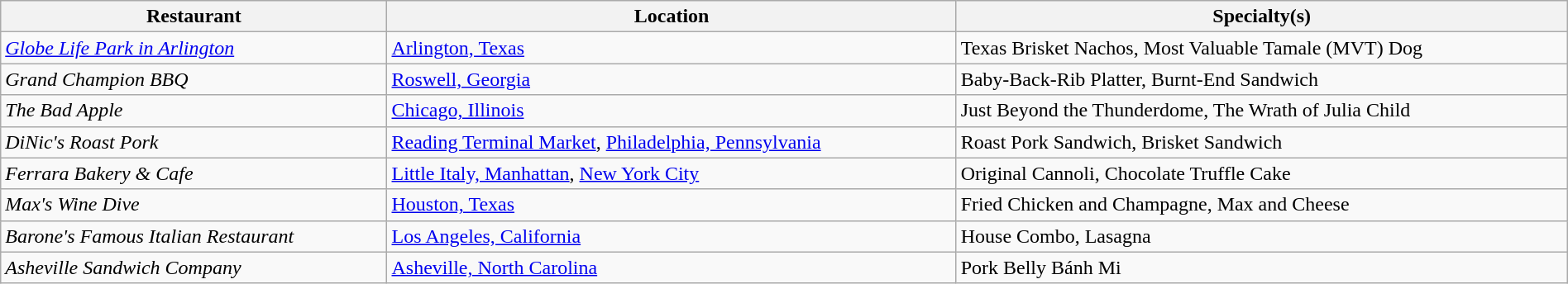<table class="wikitable" style="width:100%;">
<tr>
<th>Restaurant</th>
<th>Location</th>
<th>Specialty(s)</th>
</tr>
<tr>
<td><em><a href='#'>Globe Life Park in Arlington</a></em></td>
<td><a href='#'>Arlington, Texas</a></td>
<td>Texas Brisket Nachos, Most Valuable Tamale (MVT) Dog</td>
</tr>
<tr>
<td><em>Grand Champion BBQ</em></td>
<td><a href='#'>Roswell, Georgia</a></td>
<td>Baby-Back-Rib Platter, Burnt-End Sandwich</td>
</tr>
<tr>
<td><em>The Bad Apple</em></td>
<td><a href='#'>Chicago, Illinois</a></td>
<td>Just Beyond the Thunderdome, The Wrath of Julia Child</td>
</tr>
<tr>
<td><em>DiNic's Roast Pork</em></td>
<td><a href='#'>Reading Terminal Market</a>, <a href='#'>Philadelphia, Pennsylvania</a></td>
<td>Roast Pork Sandwich, Brisket Sandwich</td>
</tr>
<tr>
<td><em>Ferrara Bakery & Cafe</em></td>
<td><a href='#'>Little Italy, Manhattan</a>, <a href='#'>New York City</a></td>
<td>Original Cannoli, Chocolate Truffle Cake</td>
</tr>
<tr>
<td><em>Max's Wine Dive</em></td>
<td><a href='#'>Houston, Texas</a></td>
<td>Fried Chicken and Champagne, Max and Cheese</td>
</tr>
<tr>
<td><em>Barone's Famous Italian Restaurant</em></td>
<td><a href='#'>Los Angeles, California</a></td>
<td>House Combo, Lasagna</td>
</tr>
<tr>
<td><em>Asheville Sandwich Company</em></td>
<td><a href='#'>Asheville, North Carolina</a></td>
<td>Pork Belly Bánh Mi</td>
</tr>
</table>
